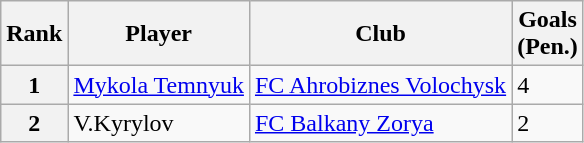<table class="wikitable">
<tr>
<th>Rank</th>
<th>Player</th>
<th>Club</th>
<th>Goals<br>(Pen.)</th>
</tr>
<tr>
<th>1</th>
<td align="left"> <a href='#'>Mykola Temnyuk</a></td>
<td align="left"><a href='#'>FC Ahrobiznes Volochysk</a></td>
<td>4</td>
</tr>
<tr>
<th>2</th>
<td align="left"> V.Kyrylov</td>
<td align="left"><a href='#'>FC Balkany Zorya</a></td>
<td>2</td>
</tr>
</table>
